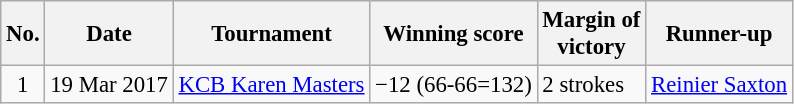<table class="wikitable" style="font-size:95%;">
<tr>
<th>No.</th>
<th>Date</th>
<th>Tournament</th>
<th>Winning score</th>
<th>Margin of<br>victory</th>
<th>Runner-up</th>
</tr>
<tr>
<td align=center>1</td>
<td align=right>19 Mar 2017</td>
<td><a href='#'>KCB Karen Masters</a></td>
<td>−12 (66-66=132)</td>
<td>2 strokes</td>
<td> <a href='#'>Reinier Saxton</a></td>
</tr>
</table>
